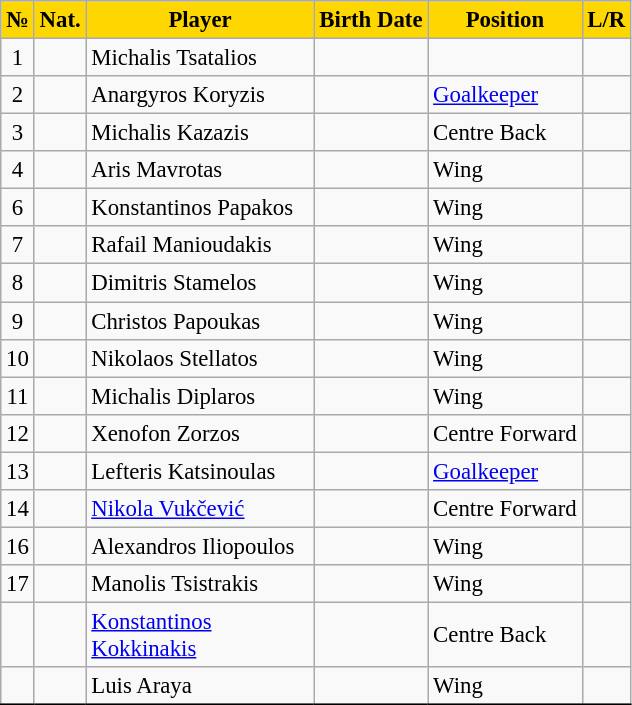<table class=wikitable bgcolor="white" cellpadding="3" cellspacing="0" border="1" style="font-size: 95%; border: 1px solid black; border-collapse: collapse;">
<tr style="color: #000000;background:gold">
<td align=center><strong>№</strong></td>
<td align=center><strong>Nat.</strong></td>
<td width=145; align=center><strong>Player</strong></td>
<td align=center><strong>Birth Date</strong></td>
<td align=center><strong>Position</strong></td>
<td align=center><strong>L/R</strong></td>
</tr>
<tr>
<td align=center>1</td>
<td align=center></td>
<td>Michalis Tsatalios</td>
<td></td>
<td></td>
<td></td>
</tr>
<tr>
<td align=center>2</td>
<td align=center></td>
<td>Anargyros Koryzis</td>
<td></td>
<td><a href='#'>Goalkeeper</a></td>
<td></td>
</tr>
<tr>
<td align=center>3</td>
<td align=center></td>
<td>Michalis Kazazis</td>
<td></td>
<td>Centre Back</td>
<td></td>
</tr>
<tr>
<td align=center>4</td>
<td align=center></td>
<td>Aris Mavrotas</td>
<td></td>
<td>Wing</td>
<td></td>
</tr>
<tr>
<td align=center>6</td>
<td align=center></td>
<td>Konstantinos Papakos</td>
<td></td>
<td>Wing</td>
<td></td>
</tr>
<tr>
<td align=center>7</td>
<td align=center></td>
<td>Rafail Manioudakis</td>
<td></td>
<td>Wing</td>
<td></td>
</tr>
<tr>
<td align=center>8</td>
<td align=center></td>
<td>Dimitris Stamelos</td>
<td></td>
<td>Wing</td>
<td></td>
</tr>
<tr>
<td align=center>9</td>
<td align=center></td>
<td>Christos Papoukas</td>
<td></td>
<td>Wing</td>
<td></td>
</tr>
<tr>
<td align=center>10</td>
<td align=center></td>
<td>Nikolaos Stellatos</td>
<td></td>
<td>Wing</td>
<td></td>
</tr>
<tr>
<td align=center>11</td>
<td align=center></td>
<td>Michalis Diplaros</td>
<td></td>
<td>Wing</td>
<td></td>
</tr>
<tr>
<td align=center>12</td>
<td align=center></td>
<td>Xenofon Zorzos</td>
<td></td>
<td>Centre Forward</td>
<td></td>
</tr>
<tr>
<td align=center>13</td>
<td align=center></td>
<td>Lefteris Katsinoulas</td>
<td></td>
<td><a href='#'>Goalkeeper</a></td>
<td></td>
</tr>
<tr>
<td align=center>14</td>
<td align=center></td>
<td><a href='#'>Nikola Vukčević</a></td>
<td></td>
<td>Centre Forward</td>
<td></td>
</tr>
<tr>
<td align=center>16</td>
<td align=center></td>
<td>Alexandros Iliopoulos</td>
<td></td>
<td>Wing</td>
<td></td>
</tr>
<tr>
<td align=center>17</td>
<td align=center></td>
<td>Manolis Tsistrakis</td>
<td></td>
<td>Wing</td>
<td></td>
</tr>
<tr>
<td align=center></td>
<td align=center></td>
<td><a href='#'>Konstantinos Kokkinakis</a></td>
<td></td>
<td>Centre Back</td>
<td></td>
</tr>
<tr>
<td align=center></td>
<td align=center></td>
<td>Luis Araya</td>
<td></td>
<td>Wing</td>
<td></td>
</tr>
<tr>
</tr>
</table>
